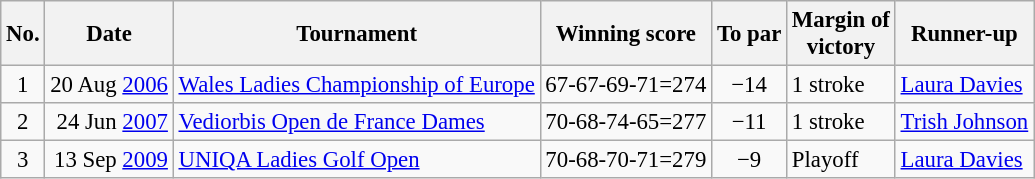<table class="wikitable " style="font-size:95%;">
<tr>
<th>No.</th>
<th>Date</th>
<th>Tournament</th>
<th>Winning score</th>
<th>To par</th>
<th>Margin of<br>victory</th>
<th>Runner-up</th>
</tr>
<tr>
<td align=center>1</td>
<td align=right>20 Aug <a href='#'>2006</a></td>
<td><a href='#'>Wales Ladies Championship of Europe</a></td>
<td align=right>67-67-69-71=274</td>
<td align=center>−14</td>
<td>1 stroke</td>
<td> <a href='#'>Laura Davies</a></td>
</tr>
<tr>
<td align=center>2</td>
<td align=right>24 Jun <a href='#'>2007</a></td>
<td><a href='#'>Vediorbis Open de France Dames</a></td>
<td align=right>70-68-74-65=277</td>
<td align=center>−11</td>
<td>1 stroke</td>
<td> <a href='#'>Trish Johnson</a></td>
</tr>
<tr>
<td align=center>3</td>
<td align=right>13 Sep <a href='#'>2009</a></td>
<td><a href='#'>UNIQA Ladies Golf Open</a></td>
<td align=right>70-68-70-71=279</td>
<td align=center>−9</td>
<td>Playoff</td>
<td> <a href='#'>Laura Davies</a></td>
</tr>
</table>
